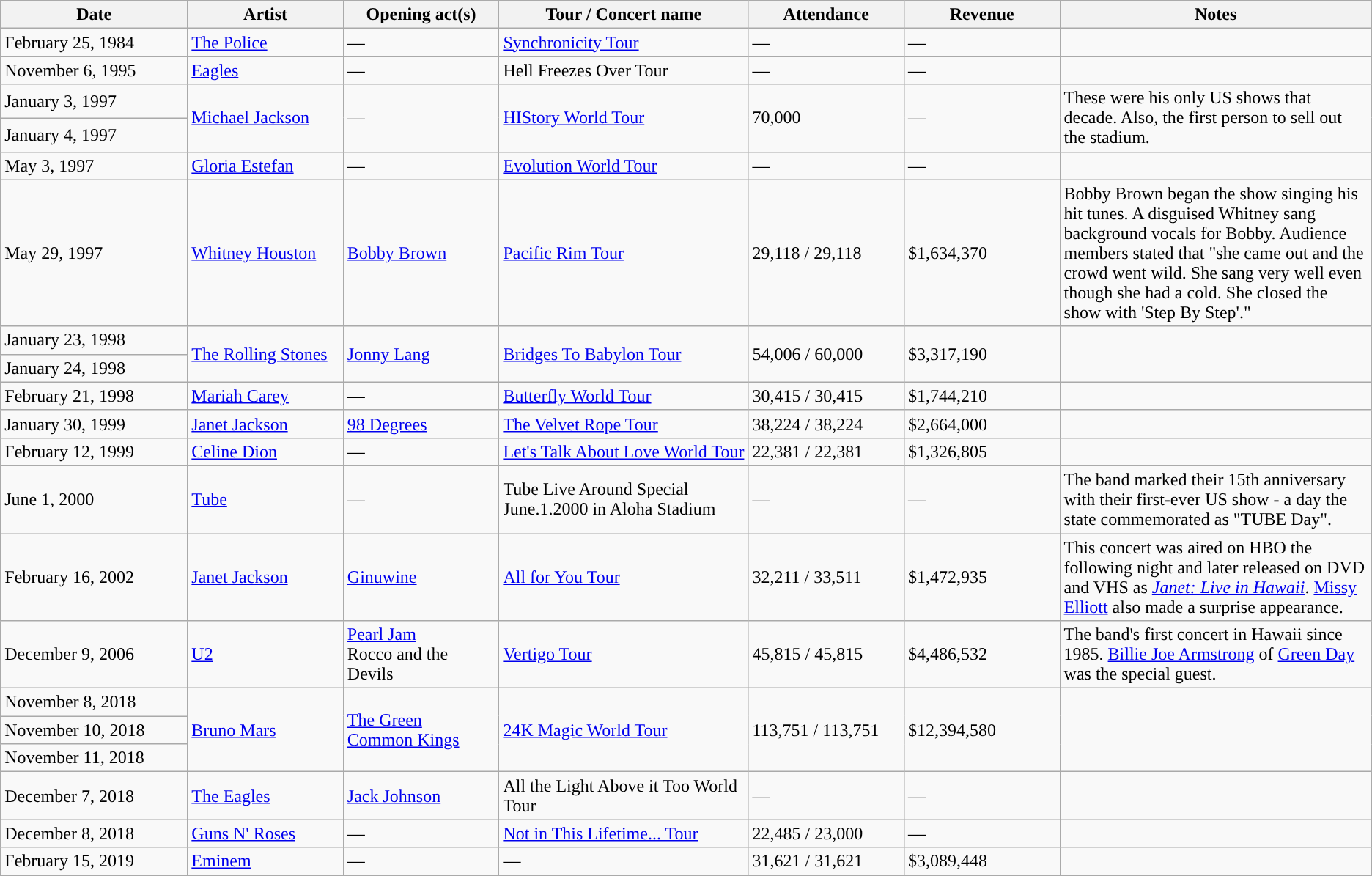<table class="wikitable" style=font-size:100% style="text-align:center">
<tr>
<th width=12%>Date</th>
<th width=10%>Artist</th>
<th width=10%>Opening act(s)</th>
<th width=16%>Tour / Concert name</th>
<th width=10%>Attendance</th>
<th width=10%>Revenue</th>
<th width=20%>Notes</th>
</tr>
<tr>
<td>February 25, 1984</td>
<td><a href='#'>The Police</a></td>
<td>—</td>
<td><a href='#'>Synchronicity Tour</a></td>
<td>—</td>
<td>—</td>
<td></td>
</tr>
<tr>
<td>November 6, 1995</td>
<td><a href='#'>Eagles</a></td>
<td>—</td>
<td>Hell Freezes Over Tour</td>
<td>—</td>
<td>—</td>
<td></td>
</tr>
<tr>
<td>January 3, 1997</td>
<td rowspan=2><a href='#'>Michael Jackson</a></td>
<td rowspan=2>—</td>
<td rowspan=2><a href='#'>HIStory World Tour</a></td>
<td rowspan="2">70,000</td>
<td rowspan=2>—</td>
<td rowspan=2>These were his only US shows that decade. Also, the first person to sell out the stadium.</td>
</tr>
<tr>
<td>January 4, 1997</td>
</tr>
<tr>
<td>May 3, 1997</td>
<td><a href='#'>Gloria Estefan</a></td>
<td>—</td>
<td><a href='#'>Evolution World Tour</a></td>
<td>—</td>
<td>—</td>
<td></td>
</tr>
<tr>
<td>May 29, 1997</td>
<td><a href='#'>Whitney Houston</a></td>
<td><a href='#'>Bobby Brown</a></td>
<td><a href='#'>Pacific Rim Tour</a></td>
<td>29,118 / 29,118</td>
<td>$1,634,370</td>
<td>Bobby Brown began the show singing his hit tunes. A disguised Whitney sang background vocals for Bobby. Audience members stated that "she came out and the crowd went wild. She sang very well even though she had a cold. She closed the show with 'Step By Step'."</td>
</tr>
<tr>
<td>January 23, 1998</td>
<td rowspan=2><a href='#'>The Rolling Stones</a></td>
<td rowspan=2><a href='#'>Jonny Lang</a></td>
<td rowspan=2><a href='#'>Bridges To Babylon Tour</a></td>
<td rowspan=2>54,006 / 60,000</td>
<td rowspan=2>$3,317,190</td>
<td rowspan=2></td>
</tr>
<tr>
<td>January 24, 1998</td>
</tr>
<tr>
<td>February 21, 1998</td>
<td><a href='#'>Mariah Carey</a></td>
<td>—</td>
<td><a href='#'>Butterfly World Tour</a></td>
<td>30,415 / 30,415</td>
<td>$1,744,210</td>
<td></td>
</tr>
<tr>
<td>January 30, 1999</td>
<td><a href='#'>Janet Jackson</a></td>
<td><a href='#'>98 Degrees</a></td>
<td><a href='#'>The Velvet Rope Tour</a></td>
<td>38,224	/ 38,224</td>
<td>$2,664,000</td>
<td></td>
</tr>
<tr>
<td>February 12, 1999</td>
<td><a href='#'>Celine Dion</a></td>
<td>—</td>
<td><a href='#'>Let's Talk About Love World Tour</a></td>
<td>22,381 / 22,381</td>
<td>$1,326,805</td>
<td></td>
</tr>
<tr>
<td>June 1, 2000</td>
<td><a href='#'>Tube</a></td>
<td>—</td>
<td>Tube Live Around Special June.1.2000 in Aloha Stadium</td>
<td>—</td>
<td>—</td>
<td>The band marked their 15th anniversary with their first-ever US show - a day the state commemorated as "TUBE Day".</td>
</tr>
<tr>
<td>February 16, 2002</td>
<td><a href='#'>Janet Jackson</a></td>
<td><a href='#'>Ginuwine</a></td>
<td><a href='#'>All for You Tour</a></td>
<td>32,211 / 33,511</td>
<td>$1,472,935</td>
<td>This concert was aired on HBO the following night and later released on DVD and VHS as <em><a href='#'>Janet: Live in Hawaii</a></em>. <a href='#'>Missy Elliott</a> also made a surprise appearance.</td>
</tr>
<tr>
<td>December 9, 2006</td>
<td><a href='#'>U2</a></td>
<td><a href='#'>Pearl Jam</a><br>Rocco and the Devils</td>
<td><a href='#'>Vertigo Tour</a></td>
<td>45,815 / 45,815</td>
<td>$4,486,532</td>
<td>The band's first concert in Hawaii since 1985. <a href='#'>Billie Joe Armstrong</a> of <a href='#'>Green Day</a> was the special guest.</td>
</tr>
<tr>
<td>November 8, 2018</td>
<td rowspan=3><a href='#'>Bruno Mars</a></td>
<td rowspan=3><a href='#'>The Green</a><br><a href='#'>Common Kings</a></td>
<td rowspan=3><a href='#'>24K Magic World Tour</a></td>
<td rowspan=3>113,751 / 113,751</td>
<td rowspan=3>$12,394,580</td>
<td rowspan=3></td>
</tr>
<tr>
<td>November 10, 2018</td>
</tr>
<tr>
<td>November 11, 2018</td>
</tr>
<tr>
<td>December 7, 2018</td>
<td><a href='#'>The Eagles</a></td>
<td><a href='#'>Jack Johnson</a></td>
<td>All the Light Above it Too World Tour</td>
<td>—</td>
<td>—</td>
<td></td>
</tr>
<tr>
<td>December 8, 2018</td>
<td><a href='#'>Guns N' Roses</a></td>
<td>—</td>
<td><a href='#'>Not in This Lifetime... Tour</a></td>
<td>22,485 / 23,000</td>
<td>—</td>
<td></td>
</tr>
<tr>
<td>February 15, 2019</td>
<td><a href='#'>Eminem</a></td>
<td>—</td>
<td>—</td>
<td>31,621 / 31,621</td>
<td>$3,089,448</td>
<td></td>
</tr>
<tr>
</tr>
</table>
